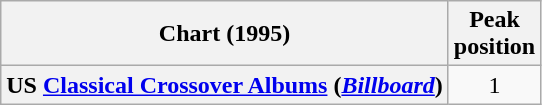<table class="wikitable plainrowheaders" style="text-align:center">
<tr>
<th scope="col">Chart (1995)</th>
<th scope="col">Peak<br>position</th>
</tr>
<tr>
<th scope="row">US <a href='#'>Classical Crossover Albums</a> (<em><a href='#'>Billboard</a></em>)</th>
<td>1</td>
</tr>
</table>
